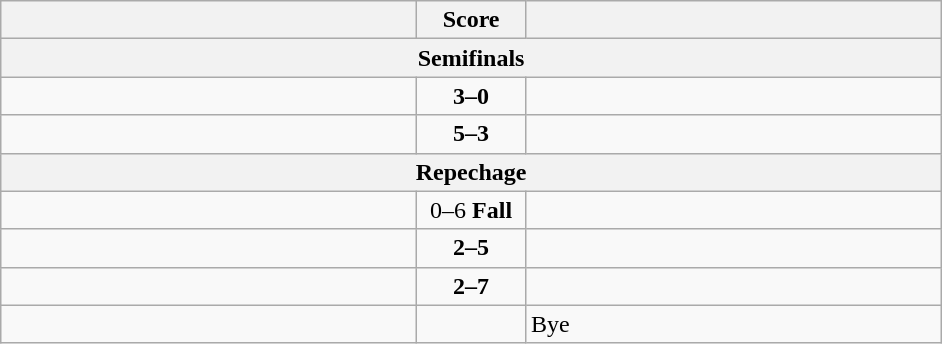<table class="wikitable" style="text-align: left;">
<tr>
<th align="right" width="270"></th>
<th width="65">Score</th>
<th align="left" width="270"></th>
</tr>
<tr>
<th colspan="3">Semifinals</th>
</tr>
<tr>
<td><strong></strong></td>
<td align=center><strong>3–0</strong></td>
<td></td>
</tr>
<tr>
<td><strong></strong></td>
<td align=center><strong>5–3</strong></td>
<td></td>
</tr>
<tr>
<th colspan="3">Repechage</th>
</tr>
<tr>
<td></td>
<td align=center>0–6 <strong>Fall</strong></td>
<td><strong></strong></td>
</tr>
<tr>
<td></td>
<td align=center><strong>2–5</strong></td>
<td><strong></strong></td>
</tr>
<tr>
<td></td>
<td align=center><strong>2–7</strong></td>
<td><strong></strong></td>
</tr>
<tr>
<td><strong></strong></td>
<td align="center"></td>
<td>Bye</td>
</tr>
</table>
